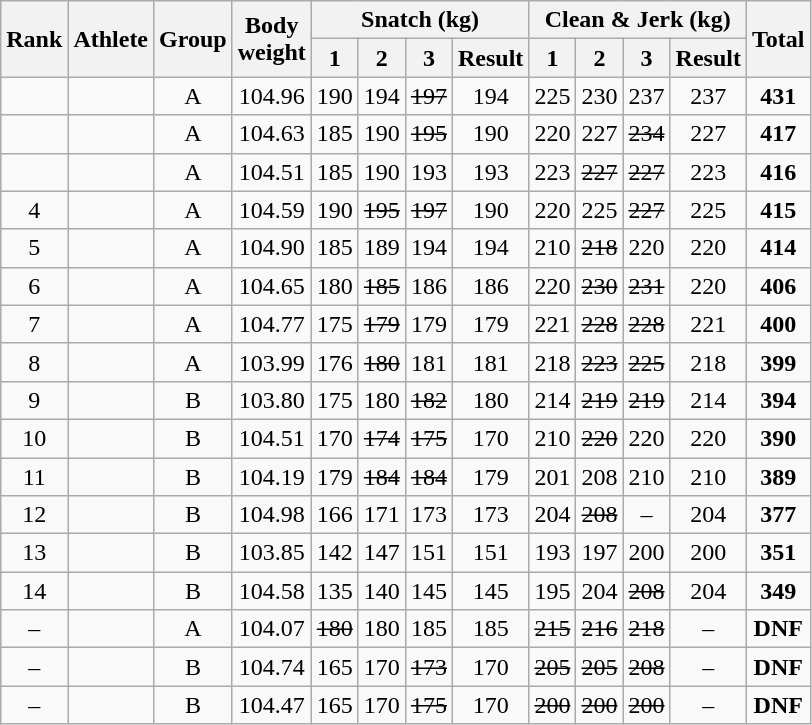<table class = "wikitable" style="text-align:center;">
<tr>
<th rowspan=2>Rank</th>
<th rowspan=2>Athlete</th>
<th rowspan=2>Group</th>
<th rowspan=2>Body<br>weight</th>
<th colspan=4>Snatch (kg)</th>
<th colspan=4>Clean & Jerk (kg)</th>
<th rowspan=2>Total</th>
</tr>
<tr>
<th>1</th>
<th>2</th>
<th>3</th>
<th>Result</th>
<th>1</th>
<th>2</th>
<th>3</th>
<th>Result</th>
</tr>
<tr>
<td></td>
<td align="left"></td>
<td>A</td>
<td>104.96</td>
<td>190</td>
<td>194</td>
<td><s>197</s></td>
<td>194</td>
<td>225</td>
<td>230</td>
<td>237</td>
<td>237 </td>
<td><strong>431</strong></td>
</tr>
<tr>
<td></td>
<td align=left></td>
<td>A</td>
<td>104.63</td>
<td>185</td>
<td>190</td>
<td><s>195</s></td>
<td>190</td>
<td>220</td>
<td>227</td>
<td><s>234</s></td>
<td>227</td>
<td><strong>417</strong></td>
</tr>
<tr>
<td></td>
<td align="left"></td>
<td>A</td>
<td>104.51</td>
<td>185</td>
<td>190</td>
<td>193</td>
<td>193</td>
<td>223</td>
<td><s>227</s></td>
<td><s>227</s></td>
<td>223</td>
<td><strong>416</strong></td>
</tr>
<tr>
<td>4</td>
<td align="left"></td>
<td>A</td>
<td>104.59</td>
<td>190</td>
<td><s>195</s></td>
<td><s>197</s></td>
<td>190</td>
<td>220</td>
<td>225</td>
<td><s>227</s></td>
<td>225</td>
<td><strong>415</strong></td>
</tr>
<tr>
<td>5</td>
<td align="left"></td>
<td>A</td>
<td>104.90</td>
<td>185</td>
<td>189</td>
<td>194</td>
<td>194</td>
<td>210</td>
<td><s>218</s></td>
<td>220</td>
<td>220</td>
<td><strong>414</strong></td>
</tr>
<tr>
<td>6</td>
<td align=left></td>
<td>A</td>
<td>104.65</td>
<td>180</td>
<td><s>185</s></td>
<td>186</td>
<td>186</td>
<td>220</td>
<td><s>230</s></td>
<td><s>231</s></td>
<td>220</td>
<td><strong>406</strong></td>
</tr>
<tr>
<td>7</td>
<td align=left></td>
<td>A</td>
<td>104.77</td>
<td>175</td>
<td><s>179</s></td>
<td>179</td>
<td>179</td>
<td>221</td>
<td><s>228</s></td>
<td><s>228</s></td>
<td>221</td>
<td><strong>400</strong></td>
</tr>
<tr>
<td>8</td>
<td align="left"></td>
<td>A</td>
<td>103.99</td>
<td>176</td>
<td><s>180</s></td>
<td>181</td>
<td>181</td>
<td>218</td>
<td><s>223</s></td>
<td><s>225</s></td>
<td>218</td>
<td><strong>399</strong></td>
</tr>
<tr>
<td>9</td>
<td align=left></td>
<td>B</td>
<td>103.80</td>
<td>175</td>
<td>180</td>
<td><s>182</s></td>
<td>180</td>
<td>214</td>
<td><s>219</s></td>
<td><s>219</s></td>
<td>214</td>
<td><strong>394</strong></td>
</tr>
<tr>
<td>10</td>
<td align=left></td>
<td>B</td>
<td>104.51</td>
<td>170</td>
<td><s>174</s></td>
<td><s>175</s></td>
<td>170</td>
<td>210</td>
<td><s>220</s></td>
<td>220</td>
<td>220</td>
<td><strong>390</strong></td>
</tr>
<tr>
<td>11</td>
<td align=left></td>
<td>B</td>
<td>104.19</td>
<td>179</td>
<td><s>184</s></td>
<td><s>184</s></td>
<td>179</td>
<td>201</td>
<td>208</td>
<td>210</td>
<td>210</td>
<td><strong>389</strong></td>
</tr>
<tr>
<td>12</td>
<td align=left></td>
<td>B</td>
<td>104.98</td>
<td>166</td>
<td>171</td>
<td>173</td>
<td>173</td>
<td>204</td>
<td><s>208</s></td>
<td>–</td>
<td>204</td>
<td><strong>377</strong></td>
</tr>
<tr>
<td>13</td>
<td align=left></td>
<td>B</td>
<td>103.85</td>
<td>142</td>
<td>147</td>
<td>151</td>
<td>151</td>
<td>193</td>
<td>197</td>
<td>200</td>
<td>200</td>
<td><strong>351</strong></td>
</tr>
<tr>
<td>14</td>
<td align=left></td>
<td>B</td>
<td>104.58</td>
<td>135</td>
<td>140</td>
<td>145</td>
<td>145</td>
<td>195</td>
<td>204</td>
<td><s>208</s></td>
<td>204</td>
<td><strong>349</strong></td>
</tr>
<tr>
<td>–</td>
<td align=left></td>
<td>A</td>
<td>104.07</td>
<td><s>180</s></td>
<td>180</td>
<td>185</td>
<td>185</td>
<td><s>215</s></td>
<td><s>216</s></td>
<td><s>218</s></td>
<td>–</td>
<td><strong>DNF</strong></td>
</tr>
<tr>
<td>–</td>
<td align=left></td>
<td>B</td>
<td>104.74</td>
<td>165</td>
<td>170</td>
<td><s>173</s></td>
<td>170</td>
<td><s>205</s></td>
<td><s>205</s></td>
<td><s>208</s></td>
<td>–</td>
<td><strong>DNF</strong></td>
</tr>
<tr>
<td>–</td>
<td align=left></td>
<td>B</td>
<td>104.47</td>
<td>165</td>
<td>170</td>
<td><s>175</s></td>
<td>170</td>
<td><s>200</s></td>
<td><s>200</s></td>
<td><s>200</s></td>
<td>–</td>
<td><strong>DNF</strong></td>
</tr>
</table>
